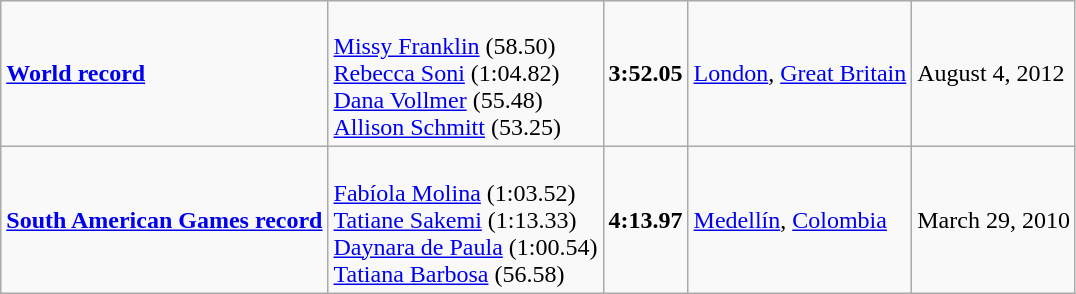<table class="wikitable">
<tr>
<td><strong><a href='#'>World record</a></strong></td>
<td><br><a href='#'>Missy Franklin</a> (58.50)<br><a href='#'>Rebecca Soni</a> (1:04.82)<br><a href='#'>Dana Vollmer</a> (55.48)<br><a href='#'>Allison Schmitt</a> (53.25)</td>
<td><strong>3:52.05</strong></td>
<td><a href='#'>London</a>, <a href='#'>Great Britain</a></td>
<td>August 4, 2012</td>
</tr>
<tr>
<td><strong><a href='#'>South American Games record</a></strong></td>
<td><br><a href='#'>Fabíola Molina</a> (1:03.52)<br><a href='#'>Tatiane Sakemi</a> (1:13.33)<br><a href='#'>Daynara de Paula</a> (1:00.54)<br><a href='#'>Tatiana Barbosa</a> (56.58)</td>
<td><strong>4:13.97</strong></td>
<td><a href='#'>Medellín</a>, <a href='#'>Colombia</a></td>
<td>March 29, 2010</td>
</tr>
</table>
